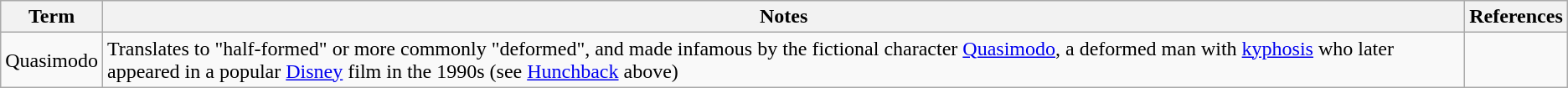<table class="wikitable">
<tr>
<th>Term</th>
<th>Notes</th>
<th>References</th>
</tr>
<tr>
<td>Quasimodo</td>
<td>Translates to "half-formed" or more commonly "deformed", and made infamous by the fictional character <a href='#'>Quasimodo</a>, a deformed man with <a href='#'>kyphosis</a> who later appeared in a popular <a href='#'>Disney</a> film in the 1990s (see <a href='#'>Hunchback</a> above)</td>
<td></td>
</tr>
</table>
